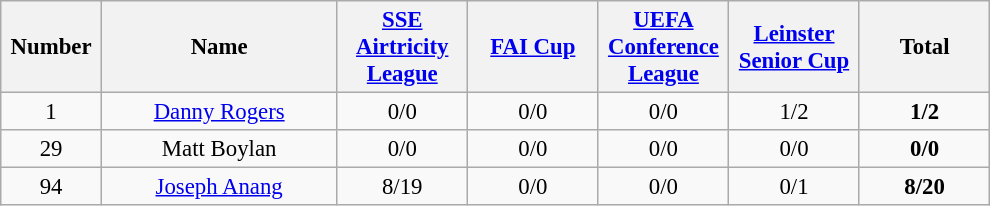<table class="wikitable" style="font-size: 95%; text-align: center;">
<tr>
<th width=60>Number</th>
<th width=150>Name</th>
<th width=80><a href='#'>SSE Airtricity League</a></th>
<th width=80><a href='#'>FAI Cup</a></th>
<th width=80><a href='#'>UEFA Conference League</a></th>
<th width=80><a href='#'>Leinster Senior Cup</a></th>
<th width=80>Total</th>
</tr>
<tr>
<td>1</td>
<td><a href='#'>Danny Rogers</a></td>
<td>0/0</td>
<td>0/0</td>
<td>0/0</td>
<td>1/2</td>
<td><strong>1/2</strong></td>
</tr>
<tr>
<td>29</td>
<td>Matt Boylan</td>
<td>0/0</td>
<td>0/0</td>
<td>0/0</td>
<td>0/0</td>
<td><strong>0/0</strong></td>
</tr>
<tr>
<td>94</td>
<td><a href='#'>Joseph Anang</a></td>
<td>8/19</td>
<td>0/0</td>
<td>0/0</td>
<td>0/1</td>
<td><strong>8/20</strong></td>
</tr>
</table>
